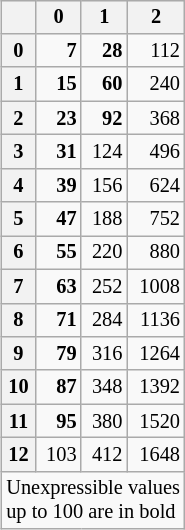<table class="wikitable" style="float:right;text-align:right;clear:right;font-size:85%;">
<tr>
<th></th>
<th>0</th>
<th>1</th>
<th>2</th>
</tr>
<tr>
<th>0</th>
<td><strong>7</strong></td>
<td><strong>28</strong></td>
<td>112</td>
</tr>
<tr>
<th>1</th>
<td><strong>15</strong></td>
<td><strong>60</strong></td>
<td>240</td>
</tr>
<tr>
<th>2</th>
<td><strong>23</strong></td>
<td><strong>92</strong></td>
<td>368</td>
</tr>
<tr>
<th>3</th>
<td><strong>31</strong></td>
<td>124</td>
<td>496</td>
</tr>
<tr>
<th>4</th>
<td><strong>39</strong></td>
<td>156</td>
<td>624</td>
</tr>
<tr>
<th>5</th>
<td><strong>47</strong></td>
<td>188</td>
<td>752</td>
</tr>
<tr>
<th>6</th>
<td><strong>55</strong></td>
<td>220</td>
<td>880</td>
</tr>
<tr>
<th>7</th>
<td><strong>63</strong></td>
<td>252</td>
<td>1008</td>
</tr>
<tr>
<th>8</th>
<td><strong>71</strong></td>
<td>284</td>
<td>1136</td>
</tr>
<tr>
<th>9</th>
<td><strong>79</strong></td>
<td>316</td>
<td>1264</td>
</tr>
<tr>
<th>10</th>
<td><strong>87</strong></td>
<td>348</td>
<td>1392</td>
</tr>
<tr>
<th>11</th>
<td><strong>95</strong></td>
<td>380</td>
<td>1520</td>
</tr>
<tr>
<th>12</th>
<td>103</td>
<td>412</td>
<td>1648</td>
</tr>
<tr>
<td colspan="4" style="text-align:left;">Unexpressible values<br>up to 100 are in bold</td>
</tr>
</table>
